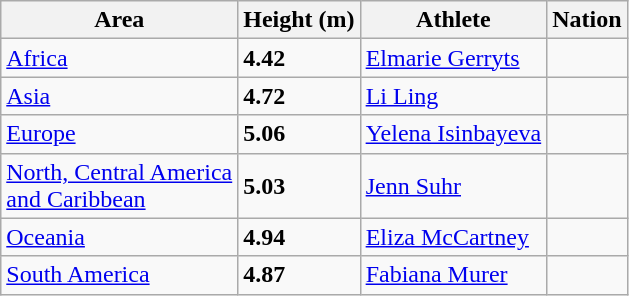<table class="wikitable">
<tr>
<th>Area</th>
<th>Height (m)</th>
<th>Athlete</th>
<th>Nation</th>
</tr>
<tr>
<td><a href='#'>Africa</a> </td>
<td><strong>4.42</strong></td>
<td><a href='#'>Elmarie Gerryts</a></td>
<td></td>
</tr>
<tr>
<td><a href='#'>Asia</a> </td>
<td><strong>4.72</strong></td>
<td><a href='#'>Li Ling</a></td>
<td></td>
</tr>
<tr>
<td><a href='#'>Europe</a> </td>
<td><strong>5.06</strong> </td>
<td><a href='#'>Yelena Isinbayeva</a></td>
<td></td>
</tr>
<tr>
<td><a href='#'>North, Central America<br> and Caribbean</a> </td>
<td><strong>5.03</strong></td>
<td><a href='#'>Jenn Suhr</a></td>
<td></td>
</tr>
<tr>
<td><a href='#'>Oceania</a> </td>
<td><strong>4.94</strong></td>
<td><a href='#'>Eliza McCartney</a></td>
<td></td>
</tr>
<tr>
<td><a href='#'>South America</a> </td>
<td><strong>4.87</strong></td>
<td><a href='#'>Fabiana Murer</a></td>
<td></td>
</tr>
</table>
